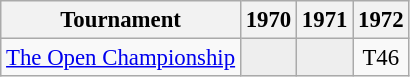<table class="wikitable" style="font-size:95%;text-align:center;">
<tr>
<th>Tournament</th>
<th>1970</th>
<th>1971</th>
<th>1972</th>
</tr>
<tr>
<td align=left><a href='#'>The Open Championship</a></td>
<td style="background:#eeeeee;"></td>
<td style="background:#eeeeee;"></td>
<td>T46</td>
</tr>
</table>
